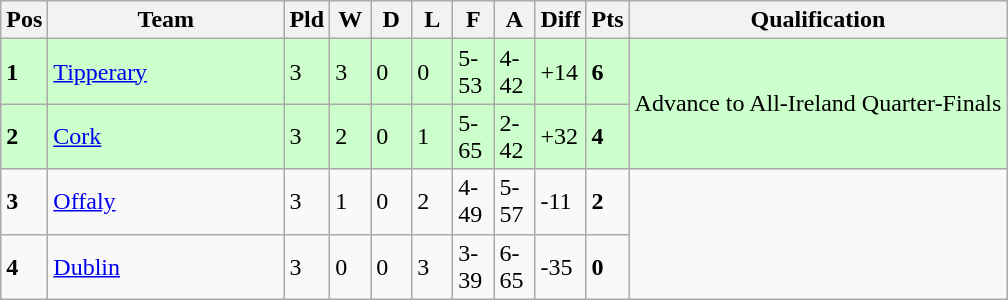<table class="wikitable" style="text-align: centre;">
<tr>
<th width=20>Pos</th>
<th width=150>Team</th>
<th width=20>Pld</th>
<th width=20>W</th>
<th width=20>D</th>
<th width=20>L</th>
<th width=20>F</th>
<th width=20>A</th>
<th width=20>Diff</th>
<th width=20>Pts</th>
<th>Qualification</th>
</tr>
<tr style="background:#ccffcc;">
<td><strong>1</strong></td>
<td align=left> <a href='#'>Tipperary</a></td>
<td>3</td>
<td>3</td>
<td>0</td>
<td>0</td>
<td>5-53</td>
<td>4-42</td>
<td>+14</td>
<td><strong>6</strong></td>
<td rowspan="2">Advance to All-Ireland Quarter-Finals</td>
</tr>
<tr style="background:#ccffcc;">
<td><strong>2</strong></td>
<td align=left> <a href='#'>Cork</a></td>
<td>3</td>
<td>2</td>
<td>0</td>
<td>1</td>
<td>5-65</td>
<td>2-42</td>
<td>+32</td>
<td><strong>4</strong></td>
</tr>
<tr>
<td><strong>3</strong></td>
<td align=left> <a href='#'>Offaly</a></td>
<td>3</td>
<td>1</td>
<td>0</td>
<td>2</td>
<td>4-49</td>
<td>5-57</td>
<td>-11</td>
<td><strong>2</strong></td>
<td rowspan="2"></td>
</tr>
<tr>
<td><strong>4</strong></td>
<td align=left> <a href='#'>Dublin</a></td>
<td>3</td>
<td>0</td>
<td>0</td>
<td>3</td>
<td>3-39</td>
<td>6-65</td>
<td>-35</td>
<td><strong>0</strong></td>
</tr>
</table>
